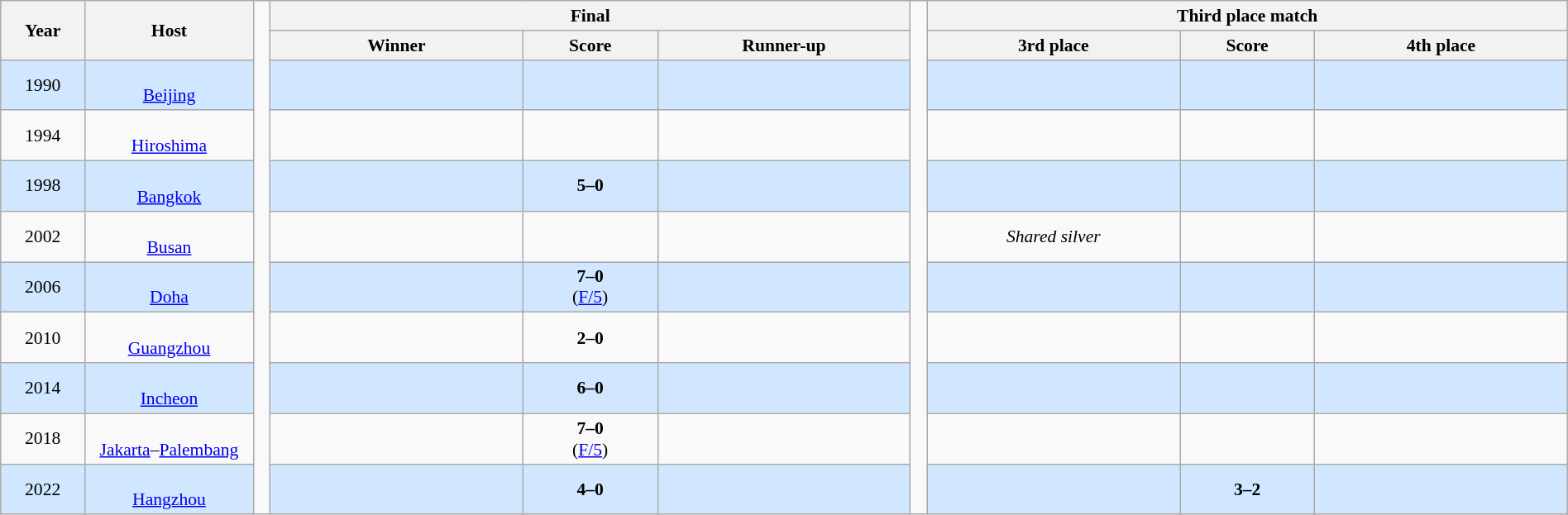<table class="wikitable" style="font-size:90%; width: 100%; text-align: center;">
<tr>
<th rowspan=2 width=5%>Year</th>
<th rowspan=2 width=10%>Host</th>
<td width=1% rowspan=11></td>
<th colspan=3>Final</th>
<td width=1% rowspan=11></td>
<th colspan=3>Third place match</th>
</tr>
<tr>
<th width=15%>Winner</th>
<th width=8%>Score</th>
<th width=15%>Runner-up</th>
<th width=15%>3rd place</th>
<th width=8%>Score</th>
<th width=15%>4th place</th>
</tr>
<tr bgcolor=#D0E7FF>
<td>1990<br></td>
<td><br><a href='#'>Beijing</a></td>
<td><strong></strong></td>
<td></td>
<td></td>
<td></td>
<td></td>
<td></td>
</tr>
<tr>
<td>1994<br></td>
<td><br><a href='#'>Hiroshima</a></td>
<td><strong></strong></td>
<td></td>
<td></td>
<td></td>
<td></td>
<td></td>
</tr>
<tr bgcolor=#D0E7FF>
<td>1998<br></td>
<td><br><a href='#'>Bangkok</a></td>
<td><strong></strong></td>
<td><strong>5–0</strong></td>
<td></td>
<td></td>
<td></td>
<td></td>
</tr>
<tr>
<td>2002<br></td>
<td><br><a href='#'>Busan</a></td>
<td><strong></strong></td>
<td></td>
<td><br></td>
<td><em>Shared silver</em></td>
<td></td>
<td></td>
</tr>
<tr bgcolor=#D0E7FF>
<td>2006<br></td>
<td><br><a href='#'>Doha</a></td>
<td><strong></strong></td>
<td><strong>7–0</strong><br>(<a href='#'>F/5</a>)</td>
<td></td>
<td></td>
<td></td>
<td></td>
</tr>
<tr>
<td>2010<br></td>
<td><br><a href='#'>Guangzhou</a></td>
<td><strong></strong></td>
<td><strong>2–0</strong></td>
<td></td>
<td></td>
<td></td>
<td></td>
</tr>
<tr bgcolor=#D0E7FF>
<td>2014<br></td>
<td><br><a href='#'>Incheon</a></td>
<td><strong></strong></td>
<td><strong>6–0</strong></td>
<td></td>
<td></td>
<td></td>
<td></td>
</tr>
<tr>
<td>2018<br></td>
<td><br><a href='#'>Jakarta</a>–<a href='#'>Palembang</a></td>
<td><strong></strong></td>
<td><strong>7–0</strong><br>(<a href='#'>F/5</a>)</td>
<td></td>
<td></td>
<td></td>
<td></td>
</tr>
<tr bgcolor=#D0E7FF>
<td>2022<br></td>
<td><br><a href='#'>Hangzhou</a></td>
<td><strong></strong></td>
<td><strong>4–0</strong></td>
<td></td>
<td></td>
<td><strong>3–2</strong></td>
<td></td>
</tr>
</table>
